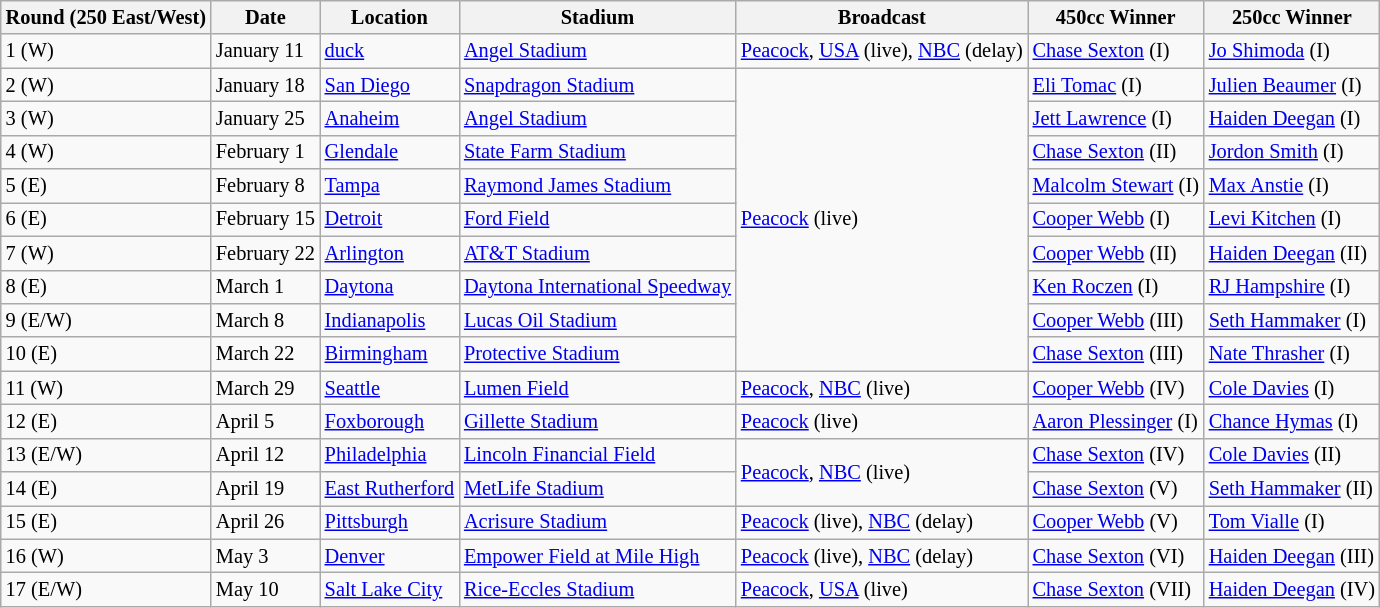<table class="wikitable" style="font-size: 85%;">
<tr>
<th>Round (250 East/West)</th>
<th>Date</th>
<th>Location</th>
<th>Stadium</th>
<th>Broadcast</th>
<th>450cc Winner</th>
<th>250cc Winner</th>
</tr>
<tr>
<td>1 (W)</td>
<td>January 11</td>
<td> <a href='#'>duck</a></td>
<td><a href='#'>Angel Stadium</a></td>
<td><a href='#'>Peacock</a>, <a href='#'>USA</a> (live), <a href='#'>NBC</a> (delay)</td>
<td> <a href='#'>Chase Sexton</a> (I)</td>
<td> <a href='#'>Jo Shimoda</a> (I)</td>
</tr>
<tr>
<td>2 (W)</td>
<td>January 18</td>
<td> <a href='#'>San Diego</a></td>
<td><a href='#'>Snapdragon Stadium</a></td>
<td rowspan=9><a href='#'>Peacock</a> (live)</td>
<td> <a href='#'>Eli Tomac</a> (I)</td>
<td> <a href='#'>Julien Beaumer</a> (I)</td>
</tr>
<tr>
<td>3 (W)</td>
<td>January 25</td>
<td> <a href='#'>Anaheim</a></td>
<td><a href='#'>Angel Stadium</a></td>
<td> <a href='#'>Jett Lawrence</a> (I)</td>
<td> <a href='#'>Haiden Deegan</a> (I)</td>
</tr>
<tr>
<td>4 (W)</td>
<td>February 1</td>
<td> <a href='#'>Glendale</a></td>
<td><a href='#'>State Farm Stadium</a></td>
<td> <a href='#'>Chase Sexton</a> (II)</td>
<td> <a href='#'>Jordon Smith</a> (I)</td>
</tr>
<tr>
<td>5 (E)</td>
<td>February 8</td>
<td> <a href='#'>Tampa</a></td>
<td><a href='#'>Raymond James Stadium</a></td>
<td> <a href='#'>Malcolm Stewart</a> (I)</td>
<td> <a href='#'>Max Anstie</a> (I)</td>
</tr>
<tr>
<td>6 (E)</td>
<td>February 15</td>
<td> <a href='#'>Detroit</a></td>
<td><a href='#'>Ford Field</a></td>
<td> <a href='#'>Cooper Webb</a> (I)</td>
<td> <a href='#'>Levi Kitchen</a> (I)</td>
</tr>
<tr>
<td>7 (W)</td>
<td>February 22</td>
<td> <a href='#'>Arlington</a></td>
<td><a href='#'>AT&T Stadium</a></td>
<td> <a href='#'>Cooper Webb</a> (II)</td>
<td> <a href='#'>Haiden Deegan</a> (II)</td>
</tr>
<tr>
<td>8 (E)</td>
<td>March 1</td>
<td> <a href='#'>Daytona</a></td>
<td><a href='#'>Daytona International Speedway</a></td>
<td> <a href='#'>Ken Roczen</a> (I)</td>
<td> <a href='#'>RJ Hampshire</a> (I)</td>
</tr>
<tr>
<td>9 (E/W)</td>
<td>March 8</td>
<td> <a href='#'>Indianapolis</a></td>
<td><a href='#'>Lucas Oil Stadium</a></td>
<td> <a href='#'>Cooper Webb</a> (III)</td>
<td> <a href='#'>Seth Hammaker</a> (I)</td>
</tr>
<tr>
<td>10 (E)</td>
<td>March 22</td>
<td> <a href='#'>Birmingham</a></td>
<td><a href='#'>Protective Stadium</a></td>
<td> <a href='#'>Chase Sexton</a> (III)</td>
<td> <a href='#'>Nate Thrasher</a> (I)</td>
</tr>
<tr>
<td>11 (W)</td>
<td>March 29</td>
<td> <a href='#'>Seattle</a></td>
<td><a href='#'>Lumen Field</a></td>
<td><a href='#'>Peacock</a>, <a href='#'>NBC</a> (live)</td>
<td> <a href='#'>Cooper Webb</a> (IV)</td>
<td> <a href='#'>Cole Davies</a> (I)</td>
</tr>
<tr>
<td>12 (E)</td>
<td>April 5</td>
<td> <a href='#'>Foxborough</a></td>
<td><a href='#'>Gillette Stadium</a></td>
<td><a href='#'>Peacock</a> (live)</td>
<td> <a href='#'>Aaron Plessinger</a> (I)</td>
<td> <a href='#'>Chance Hymas</a> (I)</td>
</tr>
<tr>
<td>13 (E/W)</td>
<td>April 12</td>
<td> <a href='#'>Philadelphia</a></td>
<td><a href='#'>Lincoln Financial Field</a></td>
<td rowspan=2><a href='#'>Peacock</a>, <a href='#'>NBC</a> (live)</td>
<td> <a href='#'>Chase Sexton</a> (IV)</td>
<td> <a href='#'>Cole Davies</a> (II)</td>
</tr>
<tr>
<td>14 (E)</td>
<td>April 19</td>
<td> <a href='#'>East Rutherford</a></td>
<td><a href='#'>MetLife Stadium</a></td>
<td> <a href='#'>Chase Sexton</a> (V)</td>
<td> <a href='#'>Seth Hammaker</a> (II)</td>
</tr>
<tr>
<td>15 (E)</td>
<td>April 26</td>
<td> <a href='#'>Pittsburgh</a></td>
<td><a href='#'>Acrisure Stadium</a></td>
<td><a href='#'>Peacock</a> (live), <a href='#'>NBC</a> (delay)</td>
<td> <a href='#'>Cooper Webb</a> (V)</td>
<td> <a href='#'>Tom Vialle</a> (I)</td>
</tr>
<tr>
<td>16 (W)</td>
<td>May 3</td>
<td> <a href='#'>Denver</a></td>
<td><a href='#'>Empower Field at Mile High</a></td>
<td><a href='#'>Peacock</a> (live), <a href='#'>NBC</a> (delay)</td>
<td> <a href='#'>Chase Sexton</a> (VI)</td>
<td> <a href='#'>Haiden Deegan</a> (III)</td>
</tr>
<tr>
<td>17 (E/W)</td>
<td>May 10</td>
<td> <a href='#'>Salt Lake City</a></td>
<td><a href='#'>Rice-Eccles Stadium</a></td>
<td><a href='#'>Peacock</a>, <a href='#'>USA</a> (live)</td>
<td> <a href='#'>Chase Sexton</a> (VII)</td>
<td> <a href='#'>Haiden Deegan</a> (IV)</td>
</tr>
</table>
